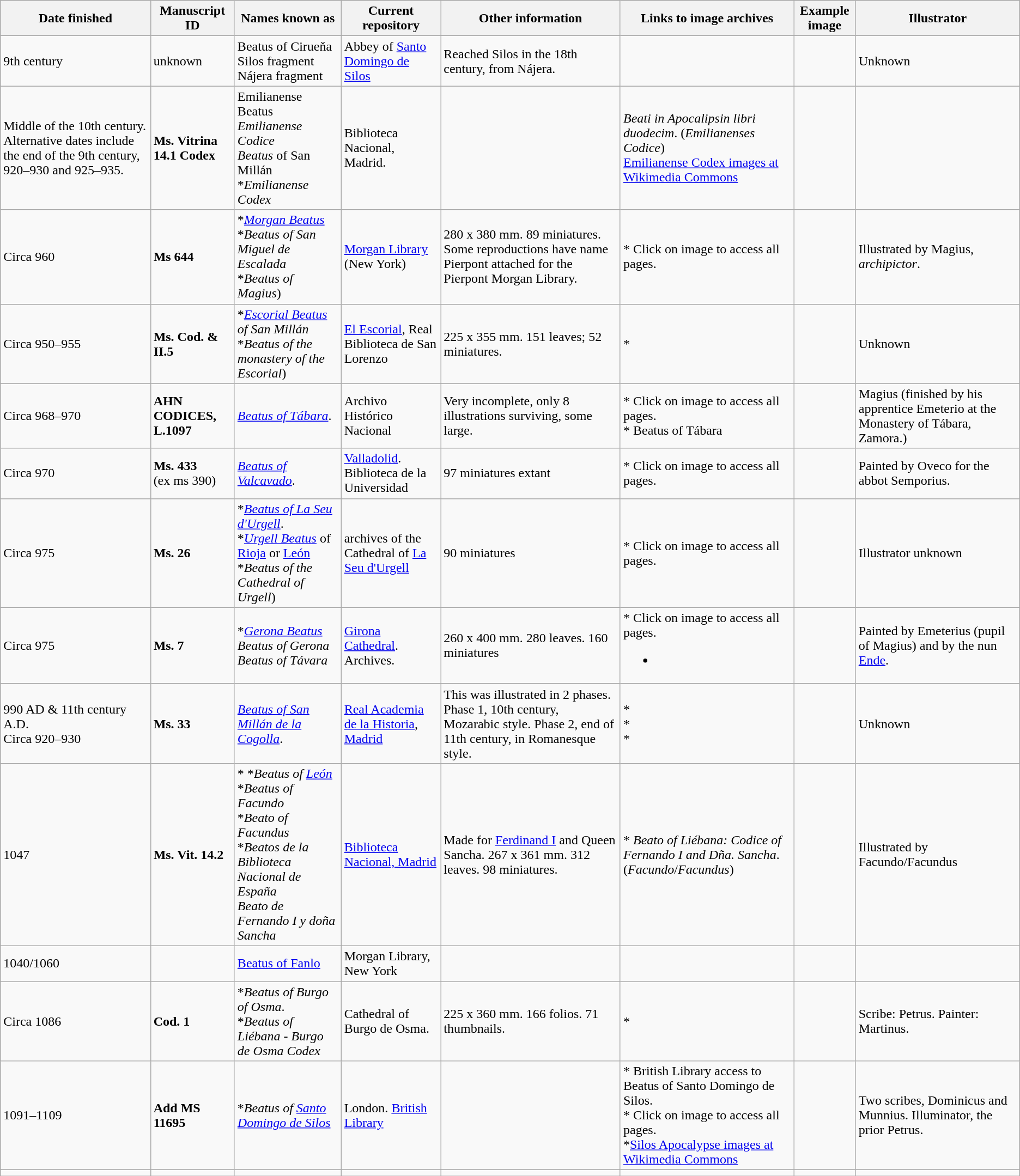<table class="wikitable">
<tr>
<th>Date finished</th>
<th>Manuscript ID</th>
<th>Names known as</th>
<th>Current repository</th>
<th>Other information</th>
<th>Links to image archives</th>
<th>Example image</th>
<th>Illustrator</th>
</tr>
<tr>
<td>9th century</td>
<td>unknown</td>
<td>Beatus of Cirueňa <br>Silos fragment <br>Nájera fragment</td>
<td>Abbey of <a href='#'>Santo Domingo de Silos</a></td>
<td>Reached Silos in the 18th century, from Nájera.</td>
<td></td>
<td></td>
<td>Unknown</td>
</tr>
<tr>
<td>Middle of the 10th century. Alternative dates include the end of the 9th century, 920–930 and 925–935.</td>
<td><strong>Ms. Vitrina 14.1 Codex</strong></td>
<td>Emilianense Beatus <br> <em>Emilianense Codice</em> <br><em>Beatus</em> of San Millán<br> *<em>Emilianense Codex</em></td>
<td>Biblioteca Nacional, Madrid.</td>
<td></td>
<td> <em>Beati in Apocalipsin libri duodecim</em>. (<em>Emilianenses Codice</em>) <br><a href='#'>Emilianense Codex images at Wikimedia Commons</a></td>
<td></td>
<td></td>
</tr>
<tr>
<td>Circa 960</td>
<td><strong>Ms 644</strong></td>
<td>*<em><a href='#'>Morgan Beatus</a></em><br>*<em>Beatus of San Miguel de Escalada</em><br>*<em>Beatus of Magius</em>)</td>
<td><a href='#'>Morgan Library</a> (New York)</td>
<td>280 x 380 mm. 89 miniatures. Some reproductions have name Pierpont attached for the Pierpont Morgan Library.</td>
<td>* Click on image to access all pages.</td>
<td></td>
<td>Illustrated by Magius, <em>archipictor</em>.</td>
</tr>
<tr>
<td>Circa 950–955</td>
<td><strong>Ms. Cod. & II.5</strong></td>
<td>*<em><a href='#'>Escorial Beatus</a> of San Millán</em><br>*<em>Beatus of the monastery of the Escorial</em>)</td>
<td><a href='#'>El Escorial</a>, Real Biblioteca de San Lorenzo</td>
<td>225 x 355 mm. 151 leaves; 52 miniatures.</td>
<td>*</td>
<td></td>
<td>Unknown</td>
</tr>
<tr>
<td>Circa 968–970</td>
<td><strong>AHN CODICES, L.1097</strong></td>
<td><em><a href='#'>Beatus of Tábara</a></em>.</td>
<td>Archivo Histórico Nacional</td>
<td>Very incomplete, only 8 illustrations surviving, some large.</td>
<td>* Click on image to access all pages.<br>*  Beatus of Tábara</td>
<td></td>
<td>Magius (finished by his apprentice Emeterio at the Monastery of Tábara, Zamora.)</td>
</tr>
<tr>
<td>Circa 970</td>
<td><strong>Ms. 433</strong><br> (ex ms 390)</td>
<td><em><a href='#'>Beatus of Valcavado</a></em>.</td>
<td><a href='#'>Valladolid</a>. Biblioteca de la Universidad</td>
<td>97 miniatures extant</td>
<td>* Click on image to access all pages.</td>
<td></td>
<td>Painted by Oveco for the abbot Semporius.</td>
</tr>
<tr>
<td>Circa 975</td>
<td><strong>Ms. 26</strong></td>
<td>*<em><a href='#'>Beatus of La Seu d'Urgell</a></em>.<br> *<em><a href='#'>Urgell Beatus</a></em> of <a href='#'>Rioja</a> or <a href='#'>León</a><br> *<em>Beatus of the Cathedral of Urgell</em>)</td>
<td>archives of the Cathedral of <a href='#'>La Seu d'Urgell</a></td>
<td>90 miniatures</td>
<td>* Click on image to access all pages.</td>
<td></td>
<td>Illustrator unknown</td>
</tr>
<tr>
<td>Circa 975</td>
<td><strong>Ms. 7</strong></td>
<td>*<em><a href='#'>Gerona Beatus</a></em><br> <em>Beatus of Gerona</em><br> <em>Beatus of Távara</em></td>
<td><a href='#'>Girona Cathedral</a>. Archives.</td>
<td>260 x 400 mm. 280 leaves. 160 miniatures</td>
<td>* Click on image to access all pages.<br><ul><li></li></ul></td>
<td></td>
<td>Painted by Emeterius (pupil of Magius) and by the nun <a href='#'>Ende</a>.</td>
</tr>
<tr>
<td>990 AD & 11th century A.D. <br>Circa 920–930</td>
<td><strong>Ms. 33</strong></td>
<td><em><a href='#'>Beatus of San Millán de la Cogolla</a></em>.</td>
<td><a href='#'>Real Academia de la Historia</a>, <a href='#'>Madrid</a></td>
<td>This was illustrated in 2 phases. Phase 1, 10th century,  Mozarabic style. Phase 2, end of 11th century, in Romanesque style.</td>
<td>* <br>*<br>*</td>
<td></td>
<td>Unknown</td>
</tr>
<tr>
<td>1047</td>
<td><strong>Ms. Vit. 14.2</strong></td>
<td>*<em></em> *<em>Beatus of <a href='#'>León</a></em><br> *<em>Beatus of Facundo</em><br> *<em>Beato of Facundus</em><br> *<em>Beatos de la Biblioteca Nacional de España</em><br><em>Beato de Fernando I y doña Sancha</em></td>
<td><a href='#'>Biblioteca Nacional, Madrid</a></td>
<td>Made for <a href='#'>Ferdinand I</a> and Queen Sancha. 267 x 361 mm. 312 leaves. 98 miniatures.</td>
<td>* <em>Beato of Liébana: Codice of Fernando I and Dña. Sancha</em>. (<em>Facundo</em>/<em>Facundus</em>)</td>
<td><br></td>
<td>Illustrated by Facundo/Facundus</td>
</tr>
<tr>
<td>1040/1060</td>
<td></td>
<td><a href='#'>Beatus of Fanlo</a></td>
<td>Morgan Library, New York</td>
<td></td>
<td></td>
<td></td>
<td></td>
</tr>
<tr>
<td>Circa 1086</td>
<td><strong>Cod. 1</strong></td>
<td>*<em>Beatus of Burgo of Osma</em>.<br> *<em>Beatus of Liébana - Burgo de Osma Codex</em></td>
<td>Cathedral of Burgo de Osma.</td>
<td>225 x 360 mm. 166 folios. 71 thumbnails.</td>
<td>*</td>
<td></td>
<td>Scribe: Petrus. Painter: Martinus.</td>
</tr>
<tr>
<td>1091–1109</td>
<td><strong>Add MS 11695</strong></td>
<td>*<em>Beatus of <a href='#'>Santo Domingo de Silos</a></em></td>
<td>London. <a href='#'>British Library</a></td>
<td></td>
<td>*  British Library access to Beatus of Santo Domingo de Silos.<br>*  Click on image to access all pages. <br>*<a href='#'>Silos Apocalypse images at Wikimedia Commons</a></td>
<td></td>
<td>Two scribes, Dominicus and Munnius. Illuminator, the prior Petrus.</td>
</tr>
<tr>
<td></td>
<td></td>
<td></td>
<td></td>
<td></td>
<td></td>
<td></td>
<td></td>
</tr>
</table>
